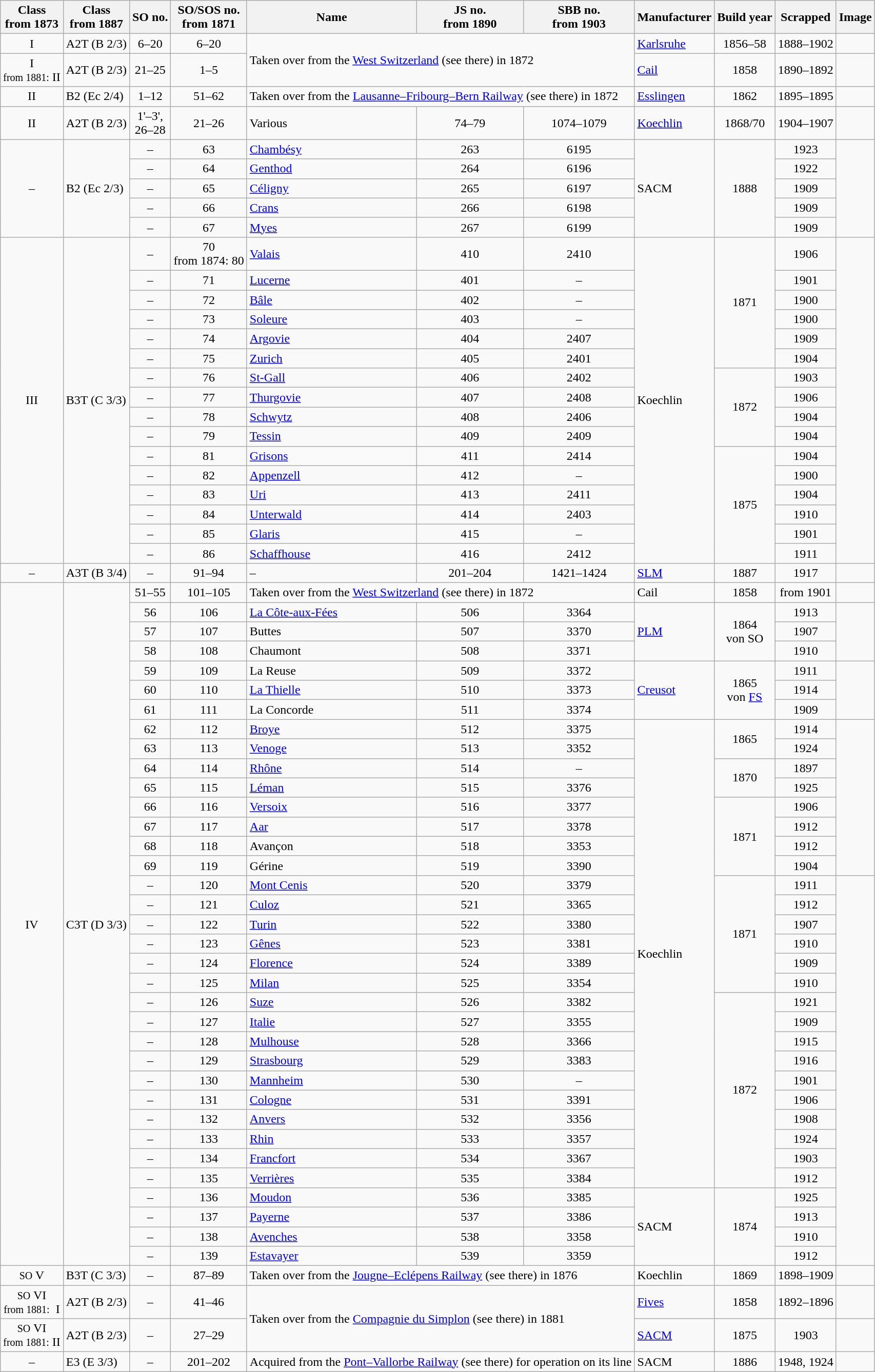<table class="wikitable" style="text-align:center">
<tr>
<th>Class<br>from 1873</th>
<th>Class<br>from 1887</th>
<th>SO no.</th>
<th>SO/SOS no.<br>from 1871</th>
<th>Name</th>
<th>JS no.<br>from 1890</th>
<th>SBB no.<br>from 1903</th>
<th>Manufacturer</th>
<th>Build year</th>
<th>Scrapped</th>
<th>Image</th>
</tr>
<tr>
<td>I</td>
<td style="text-align:left">A2T (B 2/3)</td>
<td>6–20</td>
<td>6–20</td>
<td rowspan="2" colspan="3" style="text-align:left">Taken over from the <a href='#'>West Switzerland</a> (see there) in 1872</td>
<td style="text-align:left"><a href='#'>Karlsruhe</a></td>
<td>1856–58</td>
<td>1888–1902</td>
<td></td>
</tr>
<tr>
<td>I<br><small>from 1881:</small> II</td>
<td style="text-align:left">A2T (B 2/3)</td>
<td>21–25</td>
<td>1–5</td>
<td style="text-align:left"><a href='#'>Cail</a></td>
<td>1858</td>
<td>1890–1892</td>
<td></td>
</tr>
<tr>
<td>II</td>
<td style="text-align:left">B2 (Ec 2/4)</td>
<td>1–12</td>
<td>51–62</td>
<td colspan="3" style="text-align:left">Taken over from the <a href='#'>Lausanne–Fribourg–Bern Railway</a> (see there) in 1872</td>
<td style="text-align:left"><a href='#'>Esslingen</a></td>
<td>1862</td>
<td>1895–1895</td>
<td></td>
</tr>
<tr>
<td>II</td>
<td style="text-align:left">A2T (B 2/3)</td>
<td>1'–3',<br>26–28</td>
<td>21–26</td>
<td style="text-align:left">Various</td>
<td>74–79</td>
<td>1074–1079</td>
<td style="text-align:left"><a href='#'>Koechlin</a></td>
<td>1868/70</td>
<td>1904–1907</td>
<td></td>
</tr>
<tr>
<td rowspan="5">–</td>
<td rowspan="5" style="text-align:left">B2 (Ec 2/3)</td>
<td>–</td>
<td>63</td>
<td style="text-align:left"><a href='#'>Chambésy</a></td>
<td>263</td>
<td>6195</td>
<td rowspan="5" style="text-align:left">SACM</td>
<td rowspan="5">1888</td>
<td>1923</td>
<td rowspan="5"></td>
</tr>
<tr>
<td>–</td>
<td>64</td>
<td style="text-align:left"><a href='#'>Genthod</a></td>
<td>264</td>
<td>6196</td>
<td>1922</td>
</tr>
<tr>
<td>–</td>
<td>65</td>
<td style="text-align:left"><a href='#'>Céligny</a></td>
<td>265</td>
<td>6197</td>
<td>1909</td>
</tr>
<tr>
<td>–</td>
<td>66</td>
<td style="text-align:left"><a href='#'>Crans</a></td>
<td>266</td>
<td>6198</td>
<td>1909</td>
</tr>
<tr>
<td>–</td>
<td>67</td>
<td style="text-align:left"><a href='#'>Myes</a></td>
<td>267</td>
<td>6199</td>
<td>1909</td>
</tr>
<tr>
<td rowspan="16">III</td>
<td rowspan="16" style="text-align:left">B3T (C 3/3)</td>
<td>–</td>
<td>70<br>from 1874: 80</td>
<td style="text-align:left"><a href='#'>Valais</a></td>
<td>410</td>
<td>2410</td>
<td rowspan="16" style="text-align:left">Koechlin</td>
<td rowspan="6">1871</td>
<td>1906</td>
<td rowspan="16"></td>
</tr>
<tr>
<td>–</td>
<td>71</td>
<td style="text-align:left"><a href='#'>Lucerne</a></td>
<td>401</td>
<td>–</td>
<td>1901</td>
</tr>
<tr>
<td>–</td>
<td>72</td>
<td style="text-align:left"><a href='#'>Bâle</a></td>
<td>402</td>
<td>–</td>
<td>1900</td>
</tr>
<tr>
<td>–</td>
<td>73</td>
<td style="text-align:left"><a href='#'>Soleure</a></td>
<td>403</td>
<td>–</td>
<td>1900</td>
</tr>
<tr>
<td>–</td>
<td>74</td>
<td style="text-align:left"><a href='#'>Argovie</a></td>
<td>404</td>
<td>2407</td>
<td>1909</td>
</tr>
<tr>
<td>–</td>
<td>75</td>
<td style="text-align:left"><a href='#'>Zurich</a></td>
<td>405</td>
<td>2401</td>
<td>1904</td>
</tr>
<tr>
<td>–</td>
<td>76</td>
<td style="text-align:left"><a href='#'>St-Gall</a></td>
<td>406</td>
<td>2402</td>
<td rowspan="4">1872</td>
<td>1903</td>
</tr>
<tr>
<td>–</td>
<td>77</td>
<td style="text-align:left"><a href='#'>Thurgovie</a></td>
<td>407</td>
<td>2408</td>
<td>1906</td>
</tr>
<tr>
<td>–</td>
<td>78</td>
<td style="text-align:left"><a href='#'>Schwytz</a></td>
<td>408</td>
<td>2406</td>
<td>1904</td>
</tr>
<tr>
<td>–</td>
<td>79</td>
<td style="text-align:left"><a href='#'>Tessin</a></td>
<td>409</td>
<td>2409</td>
<td>1904</td>
</tr>
<tr>
<td>–</td>
<td>81</td>
<td style="text-align:left"><a href='#'>Grisons</a></td>
<td>411</td>
<td>2414</td>
<td rowspan="6">1875</td>
<td>1904</td>
</tr>
<tr>
<td>–</td>
<td>82</td>
<td style="text-align:left"><a href='#'>Appenzell</a></td>
<td>412</td>
<td>–</td>
<td>1900</td>
</tr>
<tr>
<td>–</td>
<td>83</td>
<td style="text-align:left"><a href='#'>Uri</a></td>
<td>413</td>
<td>2411</td>
<td>1904</td>
</tr>
<tr>
<td>–</td>
<td>84</td>
<td style="text-align:left"><a href='#'>Unterwald</a></td>
<td>414</td>
<td>2403</td>
<td>1910</td>
</tr>
<tr>
<td>–</td>
<td>85</td>
<td style="text-align:left"><a href='#'>Glaris</a></td>
<td>415</td>
<td>–</td>
<td>1901</td>
</tr>
<tr>
<td>–</td>
<td>86</td>
<td style="text-align:left"><a href='#'>Schaffhouse</a></td>
<td>416</td>
<td>2412</td>
<td>1911</td>
</tr>
<tr>
<td>–</td>
<td style="text-align:left">A3T (B 3/4)</td>
<td>–</td>
<td>91–94</td>
<td style="text-align:left">–</td>
<td>201–204</td>
<td>1421–1424</td>
<td style="text-align:left"><a href='#'>SLM</a></td>
<td>1887</td>
<td>1917</td>
<td></td>
</tr>
<tr>
<td rowspan="35">IV</td>
<td rowspan="35" style="text-align:left">C3T (D 3/3)</td>
<td>51–55</td>
<td>101–105</td>
<td colspan="3" style="text-align:left">Taken over from the <a href='#'>West Switzerland</a> (see there) in 1872</td>
<td style="text-align:left">Cail</td>
<td>1858</td>
<td>from 1901</td>
<td></td>
</tr>
<tr>
<td>56</td>
<td>106</td>
<td style="text-align:left"><a href='#'>La Côte-aux-Fées</a></td>
<td>506</td>
<td>3364</td>
<td rowspan="3" style="text-align:left"><a href='#'>PLM</a></td>
<td rowspan="3">1864<br>von SO</td>
<td>1913</td>
<td rowspan="3"></td>
</tr>
<tr>
<td>57</td>
<td>107</td>
<td style="text-align:left">Buttes</td>
<td>507</td>
<td>3370</td>
<td>1907</td>
</tr>
<tr>
<td>58</td>
<td>108</td>
<td style="text-align:left">Chaumont</td>
<td>508</td>
<td>3371</td>
<td>1910</td>
</tr>
<tr>
<td>59</td>
<td>109</td>
<td style="text-align:left">La Reuse</td>
<td>509</td>
<td>3372</td>
<td rowspan="3" style="text-align:left"><a href='#'>Creusot</a></td>
<td rowspan="3">1865<br>von <a href='#'>FS</a></td>
<td>1911</td>
<td rowspan="3"></td>
</tr>
<tr>
<td>60</td>
<td>110</td>
<td style="text-align:left"><a href='#'>La Thielle</a></td>
<td>510</td>
<td>3373</td>
<td>1914</td>
</tr>
<tr>
<td>61</td>
<td>111</td>
<td style="text-align:left">La Concorde</td>
<td>511</td>
<td>3374</td>
<td>1909</td>
</tr>
<tr>
<td>62</td>
<td>112</td>
<td style="text-align:left"><a href='#'>Broye</a></td>
<td>512</td>
<td>3375</td>
<td rowspan="24" style="text-align:left">Koechlin</td>
<td rowspan="2">1865</td>
<td>1914</td>
<td rowspan="8"></td>
</tr>
<tr>
<td>63</td>
<td>113</td>
<td style="text-align:left"><a href='#'>Venoge</a></td>
<td>513</td>
<td>3352</td>
<td>1924</td>
</tr>
<tr>
<td>64</td>
<td>114</td>
<td style="text-align:left"><a href='#'>Rhône</a></td>
<td>514</td>
<td>–</td>
<td rowspan="2">1870</td>
<td>1897</td>
</tr>
<tr>
<td>65</td>
<td>115</td>
<td style="text-align:left"><a href='#'>Léman</a></td>
<td>515</td>
<td>3376</td>
<td>1925</td>
</tr>
<tr>
<td>66</td>
<td>116</td>
<td style="text-align:left"><a href='#'>Versoix</a></td>
<td>516</td>
<td>3377</td>
<td rowspan="4">1871</td>
<td>1906</td>
</tr>
<tr>
<td>67</td>
<td>117</td>
<td style="text-align:left"><a href='#'>Aar</a></td>
<td>517</td>
<td>3378</td>
<td>1912</td>
</tr>
<tr>
<td>68</td>
<td>118</td>
<td style="text-align:left">Avançon</td>
<td>518</td>
<td>3353</td>
<td>1912</td>
</tr>
<tr>
<td>69</td>
<td>119</td>
<td style="text-align:left">Gérine</td>
<td>519</td>
<td>3390</td>
<td>1904</td>
</tr>
<tr>
<td>–</td>
<td>120</td>
<td style="text-align:left"><a href='#'>Mont Cenis</a></td>
<td>520</td>
<td>3379</td>
<td rowspan="6">1871</td>
<td>1911</td>
<td rowspan="20"></td>
</tr>
<tr>
<td>–</td>
<td>121</td>
<td style="text-align:left"><a href='#'>Culoz</a></td>
<td>521</td>
<td>3365</td>
<td>1912</td>
</tr>
<tr>
<td>–</td>
<td>122</td>
<td style="text-align:left"><a href='#'>Turin</a></td>
<td>522</td>
<td>3380</td>
<td>1907</td>
</tr>
<tr>
<td>–</td>
<td>123</td>
<td style="text-align:left"><a href='#'>Gênes</a></td>
<td>523</td>
<td>3381</td>
<td>1910</td>
</tr>
<tr>
<td>–</td>
<td>124</td>
<td style="text-align:left"><a href='#'>Florence</a></td>
<td>524</td>
<td>3389</td>
<td>1909</td>
</tr>
<tr>
<td>–</td>
<td>125</td>
<td style="text-align:left"><a href='#'>Milan</a></td>
<td>525</td>
<td>3354</td>
<td>1910</td>
</tr>
<tr>
<td>–</td>
<td>126</td>
<td style="text-align:left"><a href='#'>Suze</a></td>
<td>526</td>
<td>3382</td>
<td rowspan="10">1872</td>
<td>1921</td>
</tr>
<tr>
<td>–</td>
<td>127</td>
<td style="text-align:left"><a href='#'>Italie</a></td>
<td>527</td>
<td>3355</td>
<td>1909</td>
</tr>
<tr>
<td>–</td>
<td>128</td>
<td style="text-align:left"><a href='#'>Mulhouse</a></td>
<td>528</td>
<td>3366</td>
<td>1915</td>
</tr>
<tr>
<td>–</td>
<td>129</td>
<td style="text-align:left"><a href='#'>Strasbourg</a></td>
<td>529</td>
<td>3383</td>
<td>1916</td>
</tr>
<tr>
<td>–</td>
<td>130</td>
<td style="text-align:left"><a href='#'>Mannheim</a></td>
<td>530</td>
<td>–</td>
<td>1901</td>
</tr>
<tr>
<td>–</td>
<td>131</td>
<td style="text-align:left"><a href='#'>Cologne</a></td>
<td>531</td>
<td>3391</td>
<td>1906</td>
</tr>
<tr>
<td>–</td>
<td>132</td>
<td style="text-align:left"><a href='#'>Anvers</a></td>
<td>532</td>
<td>3356</td>
<td>1908</td>
</tr>
<tr>
<td>–</td>
<td>133</td>
<td style="text-align:left"><a href='#'>Rhin</a></td>
<td>533</td>
<td>3357</td>
<td>1924</td>
</tr>
<tr>
<td>–</td>
<td>134</td>
<td style="text-align:left"><a href='#'>Francfort</a></td>
<td>534</td>
<td>3367</td>
<td>1903</td>
</tr>
<tr>
<td>–</td>
<td>135</td>
<td style="text-align:left"><a href='#'>Verrières</a></td>
<td>535</td>
<td>3384</td>
<td>1912</td>
</tr>
<tr>
<td>–</td>
<td>136</td>
<td style="text-align:left"><a href='#'>Moudon</a></td>
<td>536</td>
<td>3385</td>
<td rowspan="4" style="text-align:left">SACM</td>
<td rowspan="4">1874</td>
<td>1925</td>
</tr>
<tr>
<td>–</td>
<td>137</td>
<td style="text-align:left"><a href='#'>Payerne</a></td>
<td>537</td>
<td>3386</td>
<td>1913</td>
</tr>
<tr>
<td>–</td>
<td>138</td>
<td style="text-align:left"><a href='#'>Avenches</a></td>
<td>538</td>
<td>3358</td>
<td>1910</td>
</tr>
<tr>
<td>–</td>
<td>139</td>
<td style="text-align:left"><a href='#'>Estavayer</a></td>
<td>539</td>
<td>3359</td>
<td>1912</td>
</tr>
<tr>
<td><small>SO</small> V</td>
<td style="text-align:left">B3T (C 3/3)</td>
<td>–</td>
<td>87–89</td>
<td colspan="3" style="text-align:left">Taken over from the <a href='#'>Jougne–Eclépens Railway</a> (see there) in 1876</td>
<td style="text-align:left">Koechlin</td>
<td>1869</td>
<td>1898–1909</td>
<td></td>
</tr>
<tr>
<td><small>SO</small> VI<br><small>from 1881:</small>  I</td>
<td style="text-align:left">A2T (B 2/3)</td>
<td>–</td>
<td>41–46</td>
<td rowspan="2" colspan="3" style="text-align:left">Taken over from the <a href='#'>Compagnie du Simplon</a> (see there) in 1881</td>
<td style="text-align:left"><a href='#'>Fives</a></td>
<td>1858</td>
<td>1892–1896</td>
<td></td>
</tr>
<tr>
<td><small>SO</small> VI<br><small>from 1881:</small> II</td>
<td style="text-align:left">A2T (B 2/3)</td>
<td>–</td>
<td>27–29</td>
<td style="text-align:left"><a href='#'>SACM</a></td>
<td>1875</td>
<td>1903</td>
<td></td>
</tr>
<tr>
<td>–</td>
<td style="text-align:left">E3 (E 3/3)</td>
<td>–</td>
<td>201–202</td>
<td colspan="3" style="text-align:left">Acquired from the <a href='#'>Pont–Vallorbe Railway</a> (see there) for operation on its line</td>
<td style="text-align:left">SACM</td>
<td>1886</td>
<td>1948, 1924</td>
<td></td>
</tr>
</table>
